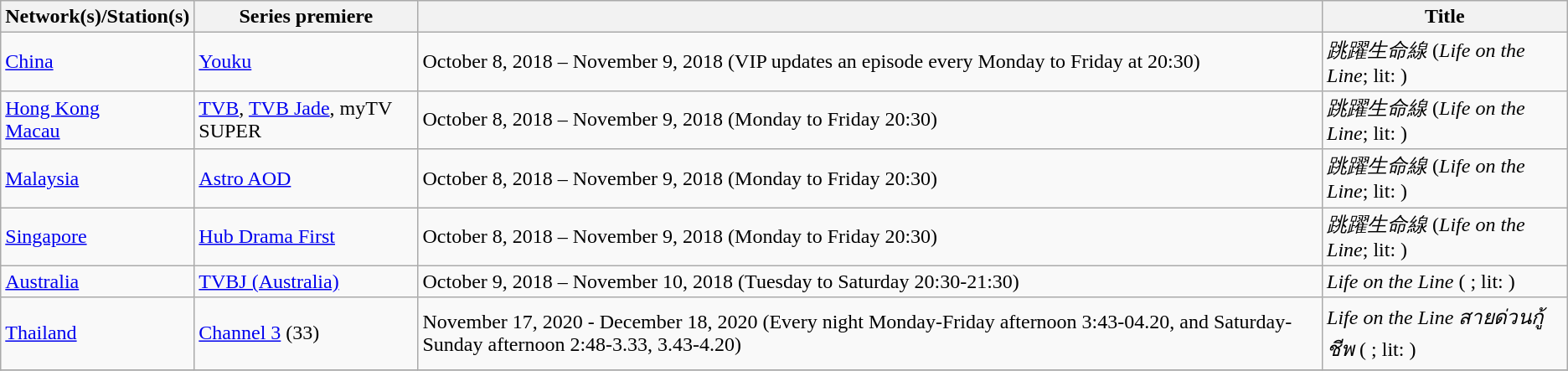<table class="wikitable">
<tr>
<th>Network(s)/Station(s)</th>
<th>Series premiere</th>
<th></th>
<th>Title</th>
</tr>
<tr>
<td> <a href='#'>China</a></td>
<td><a href='#'>Youku</a></td>
<td>October 8, 2018 – November 9, 2018 (VIP updates an episode every Monday to Friday at 20:30)</td>
<td><em>跳躍生命線</em> (<em>Life on the Line</em>; lit: <em> </em>)</td>
</tr>
<tr>
<td> <a href='#'>Hong Kong</a> <br>  <a href='#'>Macau</a></td>
<td><a href='#'>TVB</a>, <a href='#'>TVB Jade</a>, myTV SUPER</td>
<td>October 8, 2018 – November 9, 2018 (Monday to Friday 20:30)</td>
<td><em>跳躍生命線</em> (<em>Life on the Line</em>; lit: <em> </em>)</td>
</tr>
<tr>
<td> <a href='#'>Malaysia</a></td>
<td><a href='#'>Astro AOD</a></td>
<td>October 8, 2018 – November 9, 2018 (Monday to Friday 20:30)</td>
<td><em>跳躍生命線</em> (<em>Life on the Line</em>; lit: <em> </em>)</td>
</tr>
<tr>
<td> <a href='#'>Singapore</a></td>
<td><a href='#'>Hub Drama First</a></td>
<td>October 8, 2018 – November 9, 2018 (Monday to Friday 20:30)</td>
<td><em>跳躍生命線</em> (<em>Life on the Line</em>; lit: <em> </em>)</td>
</tr>
<tr>
<td> <a href='#'>Australia</a></td>
<td><a href='#'>TVBJ (Australia)</a></td>
<td>October 9, 2018 – November 10, 2018 (Tuesday to Saturday 20:30-21:30)</td>
<td><em>Life on the Line</em> (<em> </em>; lit: <em> </em>)</td>
</tr>
<tr>
<td> <a href='#'>Thailand</a></td>
<td><a href='#'>Channel 3</a> (33)</td>
<td>November 17, 2020 - December 18, 2020 (Every night Monday-Friday afternoon 3:43-04.20, and Saturday-Sunday afternoon 2:48-3.33, 3.43-4.20)</td>
<td><em>Life on the Line สายด่วนกู้ชีพ</em> (<em> </em>; lit: <em> </em>)</td>
</tr>
<tr>
</tr>
</table>
